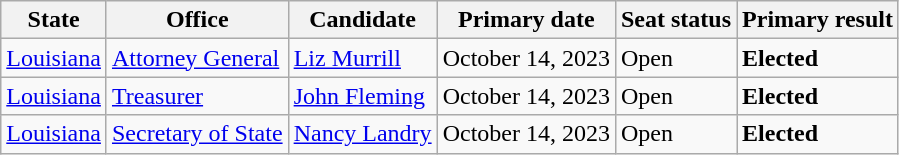<table class="wikitable sortable">
<tr>
<th bgcolor="teal">State</th>
<th>Office</th>
<th bgcolor="teal"><span>Candidate</span></th>
<th bgcolor="teal"><span>Primary date</span></th>
<th>Seat status</th>
<th>Primary result</th>
</tr>
<tr>
<td> <a href='#'>Louisiana</a></td>
<td><a href='#'>Attorney General</a></td>
<td><a href='#'>Liz Murrill</a></td>
<td>October 14, 2023</td>
<td>Open</td>
<td><strong></strong> <strong>Elected</strong></td>
</tr>
<tr>
<td> <a href='#'>Louisiana</a></td>
<td><a href='#'>Treasurer</a></td>
<td><a href='#'>John Fleming</a></td>
<td>October 14, 2023</td>
<td>Open</td>
<td><strong></strong> <strong>Elected</strong></td>
</tr>
<tr>
<td> <a href='#'>Louisiana</a></td>
<td><a href='#'>Secretary of State</a></td>
<td><a href='#'>Nancy Landry</a></td>
<td>October 14, 2023</td>
<td>Open</td>
<td><strong></strong> <strong>Elected</strong></td>
</tr>
</table>
